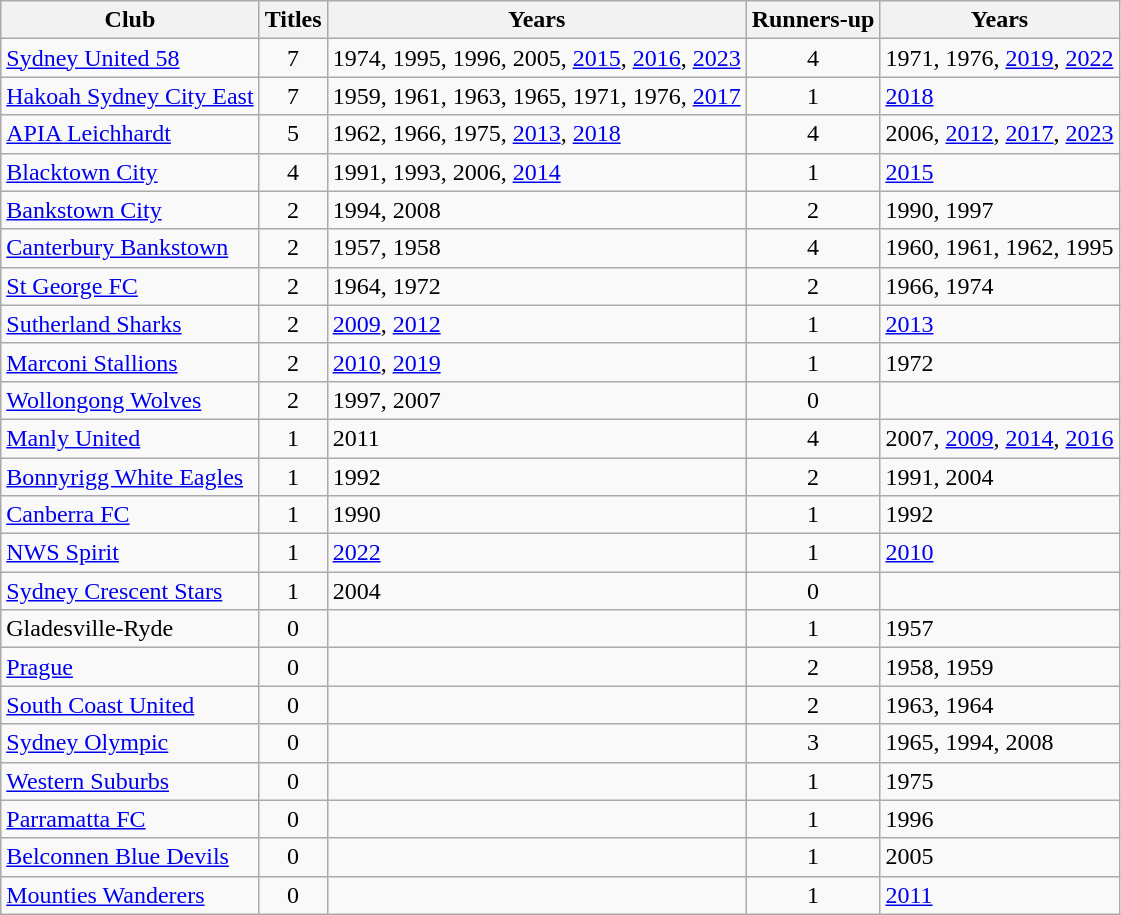<table class="wikitable sortable" style="text-align:left">
<tr>
<th>Club</th>
<th>Titles</th>
<th>Years</th>
<th>Runners-up</th>
<th>Years</th>
</tr>
<tr>
<td><a href='#'>Sydney United 58</a></td>
<td align=center>7</td>
<td>1974, 1995, 1996, 2005, <a href='#'>2015</a>, <a href='#'>2016</a>, <a href='#'>2023</a></td>
<td align=center>4</td>
<td>1971, 1976, <a href='#'>2019</a>, <a href='#'>2022</a></td>
</tr>
<tr>
<td><a href='#'>Hakoah Sydney City East</a></td>
<td align=center>7</td>
<td>1959, 1961, 1963, 1965, 1971, 1976, <a href='#'>2017</a></td>
<td align=center>1</td>
<td><a href='#'>2018</a></td>
</tr>
<tr>
<td><a href='#'>APIA Leichhardt</a></td>
<td align=center>5</td>
<td>1962, 1966, 1975, <a href='#'>2013</a>, <a href='#'>2018</a></td>
<td align=center>4</td>
<td>2006, <a href='#'>2012</a>, <a href='#'>2017</a>, <a href='#'>2023</a></td>
</tr>
<tr>
<td><a href='#'>Blacktown City</a></td>
<td align=center>4</td>
<td>1991, 1993, 2006, <a href='#'>2014</a></td>
<td align=center>1</td>
<td><a href='#'>2015</a></td>
</tr>
<tr>
<td><a href='#'>Bankstown City</a></td>
<td align=center>2</td>
<td>1994, 2008</td>
<td align=center>2</td>
<td>1990, 1997</td>
</tr>
<tr>
<td><a href='#'>Canterbury Bankstown</a></td>
<td align=center>2</td>
<td>1957, 1958</td>
<td align=center>4</td>
<td>1960, 1961, 1962, 1995</td>
</tr>
<tr>
<td><a href='#'>St George FC</a></td>
<td align=center>2</td>
<td>1964, 1972</td>
<td align=center>2</td>
<td>1966, 1974</td>
</tr>
<tr>
<td><a href='#'>Sutherland Sharks</a></td>
<td align=center>2</td>
<td><a href='#'>2009</a>, <a href='#'>2012</a></td>
<td align=center>1</td>
<td><a href='#'>2013</a></td>
</tr>
<tr>
<td><a href='#'>Marconi Stallions</a></td>
<td align=center>2</td>
<td><a href='#'>2010</a>, <a href='#'>2019</a></td>
<td align=center>1</td>
<td>1972</td>
</tr>
<tr>
<td><a href='#'>Wollongong Wolves</a></td>
<td align=center>2</td>
<td>1997, 2007</td>
<td align=center>0</td>
<td></td>
</tr>
<tr>
<td><a href='#'>Manly United</a></td>
<td align=center>1</td>
<td>2011</td>
<td align=center>4</td>
<td>2007, <a href='#'>2009</a>, <a href='#'>2014</a>, <a href='#'>2016</a></td>
</tr>
<tr>
<td><a href='#'>Bonnyrigg White Eagles</a></td>
<td align=center>1</td>
<td>1992</td>
<td align=center>2</td>
<td>1991, 2004</td>
</tr>
<tr>
<td><a href='#'>Canberra FC</a></td>
<td align=center>1</td>
<td>1990</td>
<td align=center>1</td>
<td>1992</td>
</tr>
<tr>
<td><a href='#'>NWS Spirit</a></td>
<td align=center>1</td>
<td><a href='#'>2022</a></td>
<td align=center>1</td>
<td><a href='#'>2010</a></td>
</tr>
<tr>
<td><a href='#'>Sydney Crescent Stars</a></td>
<td align=center>1</td>
<td>2004</td>
<td align=center>0</td>
<td></td>
</tr>
<tr>
<td>Gladesville-Ryde</td>
<td align=center>0</td>
<td></td>
<td align=center>1</td>
<td>1957</td>
</tr>
<tr>
<td><a href='#'>Prague</a></td>
<td align=center>0</td>
<td></td>
<td align=center>2</td>
<td>1958, 1959</td>
</tr>
<tr>
<td><a href='#'>South Coast United</a></td>
<td align=center>0</td>
<td></td>
<td align=center>2</td>
<td>1963, 1964</td>
</tr>
<tr>
<td><a href='#'>Sydney Olympic</a></td>
<td align=center>0</td>
<td></td>
<td align=center>3</td>
<td>1965, 1994, 2008</td>
</tr>
<tr>
<td><a href='#'>Western Suburbs</a></td>
<td align=center>0</td>
<td></td>
<td align=center>1</td>
<td>1975</td>
</tr>
<tr>
<td><a href='#'>Parramatta FC</a></td>
<td align=center>0</td>
<td></td>
<td align=center>1</td>
<td>1996</td>
</tr>
<tr>
<td><a href='#'>Belconnen Blue Devils</a></td>
<td align=center>0</td>
<td></td>
<td align=center>1</td>
<td>2005</td>
</tr>
<tr>
<td><a href='#'>Mounties Wanderers</a></td>
<td align=center>0</td>
<td></td>
<td align=center>1</td>
<td><a href='#'>2011</a></td>
</tr>
</table>
